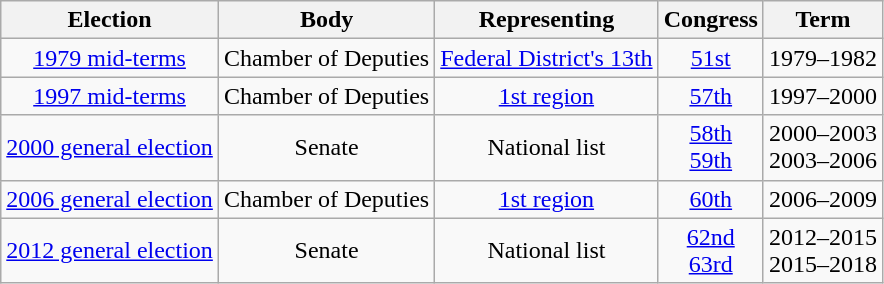<table class="wikitable" style="text-align: center">
<tr>
<th>Election</th>
<th>Body</th>
<th>Representing</th>
<th>Congress</th>
<th>Term</th>
</tr>
<tr>
<td><a href='#'>1979 mid-terms</a></td>
<td>Chamber of Deputies</td>
<td><a href='#'>Federal District's 13th</a></td>
<td><a href='#'>51st</a></td>
<td>1979–1982</td>
</tr>
<tr>
<td><a href='#'>1997 mid-terms</a></td>
<td>Chamber of Deputies</td>
<td><a href='#'>1st region</a></td>
<td><a href='#'>57th</a></td>
<td>1997–2000</td>
</tr>
<tr>
<td><a href='#'>2000 general election</a></td>
<td>Senate</td>
<td>National list</td>
<td><a href='#'>58th</a><br><a href='#'>59th</a></td>
<td>2000–2003<br>2003–2006</td>
</tr>
<tr>
<td><a href='#'>2006 general election</a></td>
<td>Chamber of Deputies</td>
<td><a href='#'>1st region</a></td>
<td><a href='#'>60th</a></td>
<td>2006–2009</td>
</tr>
<tr>
<td><a href='#'>2012 general election</a></td>
<td>Senate</td>
<td>National list</td>
<td><a href='#'>62nd</a><br><a href='#'>63rd</a></td>
<td>2012–2015<br>2015–2018</td>
</tr>
</table>
